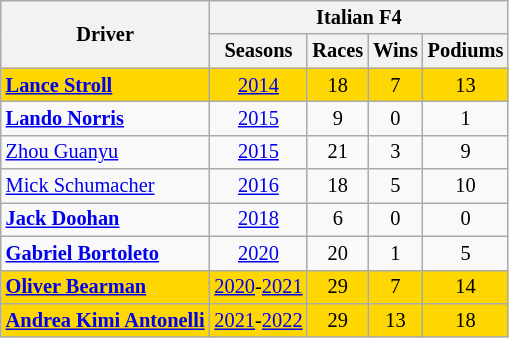<table class="wikitable sortable" style="font-size:85%; text-align:center">
<tr>
<th rowspan="2">Driver</th>
<th colspan="4">Italian F4</th>
</tr>
<tr>
<th>Seasons</th>
<th>Races</th>
<th>Wins</th>
<th>Podiums</th>
</tr>
<tr style="background:gold;">
<td align="left"><strong> <a href='#'>Lance Stroll</a></strong></td>
<td><a href='#'>2014</a></td>
<td>18</td>
<td>7</td>
<td>13</td>
</tr>
<tr>
<td align="left"><strong> <a href='#'>Lando Norris</a></strong></td>
<td><a href='#'>2015</a></td>
<td>9</td>
<td>0</td>
<td>1</td>
</tr>
<tr>
<td align="left"> <a href='#'>Zhou Guanyu</a></td>
<td><a href='#'>2015</a></td>
<td>21</td>
<td>3</td>
<td>9</td>
</tr>
<tr>
<td align="left"> <a href='#'>Mick Schumacher</a></td>
<td><a href='#'>2016</a></td>
<td>18</td>
<td>5</td>
<td>10</td>
</tr>
<tr>
<td align=left><strong> <a href='#'>Jack Doohan</a></strong></td>
<td><a href='#'>2018</a></td>
<td>6</td>
<td>0</td>
<td>0</td>
</tr>
<tr>
<td align=left><strong> <a href='#'>Gabriel Bortoleto</a></strong></td>
<td><a href='#'>2020</a></td>
<td>20</td>
<td>1</td>
<td>5</td>
</tr>
<tr style="background:gold;">
<td align="left"><strong> <a href='#'>Oliver Bearman</a></strong></td>
<td><a href='#'>2020</a>-<a href='#'>2021</a></td>
<td>29</td>
<td>7</td>
<td>14</td>
</tr>
<tr style="background:gold;">
<td align="left"><strong> <a href='#'>Andrea Kimi Antonelli</a></strong></td>
<td><a href='#'>2021</a>-<a href='#'>2022</a></td>
<td>29</td>
<td>13</td>
<td>18</td>
</tr>
</table>
